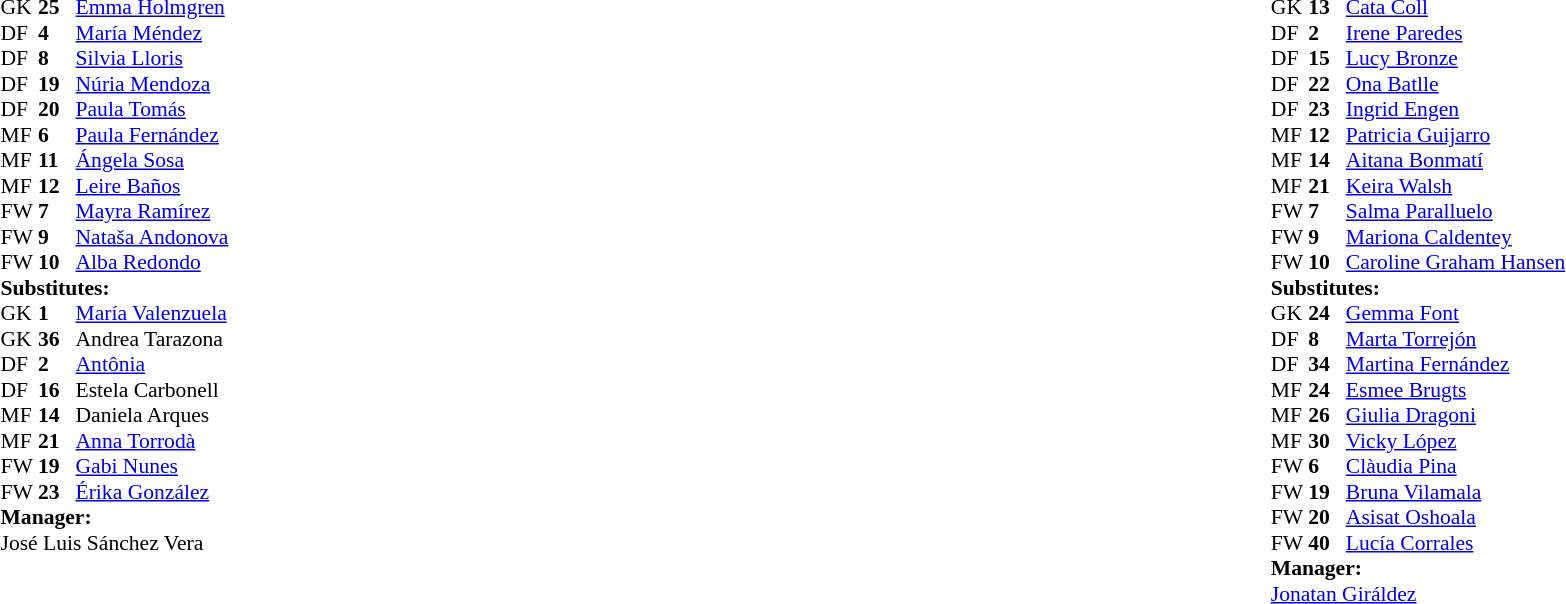<table width="100%">
<tr>
<td valign="top" width="40%"><br><table style="font-size:90%" cellspacing="0" cellpadding="0">
<tr>
<th width=25></th>
<th width=25></th>
</tr>
<tr>
<td>GK</td>
<td><strong>25</strong></td>
<td> <a href='#'>Emma Holmgren</a></td>
</tr>
<tr>
<td>DF</td>
<td><strong>4</strong></td>
<td> <a href='#'>María Méndez</a></td>
</tr>
<tr>
<td>DF</td>
<td><strong>8</strong></td>
<td> <a href='#'>Silvia Lloris</a></td>
</tr>
<tr>
<td>DF</td>
<td><strong>19</strong></td>
<td> <a href='#'>Núria Mendoza</a></td>
</tr>
<tr>
<td>DF</td>
<td><strong>20</strong></td>
<td> <a href='#'>Paula Tomás</a></td>
<td></td>
<td></td>
</tr>
<tr>
<td>MF</td>
<td><strong>6</strong></td>
<td> <a href='#'>Paula Fernández</a></td>
</tr>
<tr>
<td>MF</td>
<td><strong>11</strong></td>
<td> <a href='#'>Ángela Sosa</a></td>
<td></td>
<td></td>
</tr>
<tr>
<td>MF</td>
<td><strong>12</strong></td>
<td> <a href='#'>Leire Baños</a></td>
<td></td>
<td></td>
</tr>
<tr>
<td>FW</td>
<td><strong>7</strong></td>
<td> <a href='#'>Mayra Ramírez</a></td>
<td></td>
<td></td>
</tr>
<tr>
<td>FW</td>
<td><strong>9</strong></td>
<td> <a href='#'>Nataša Andonova</a></td>
</tr>
<tr>
<td>FW</td>
<td><strong>10</strong></td>
<td> <a href='#'>Alba Redondo</a></td>
<td></td>
<td></td>
</tr>
<tr>
<td colspan=3><strong>Substitutes:</strong></td>
</tr>
<tr>
<td>GK</td>
<td><strong>1</strong></td>
<td> <a href='#'>María Valenzuela</a></td>
</tr>
<tr>
<td>GK</td>
<td><strong>36</strong></td>
<td> Andrea Tarazona</td>
</tr>
<tr>
<td>DF</td>
<td><strong>2</strong></td>
<td> <a href='#'>Antônia</a></td>
<td></td>
<td></td>
</tr>
<tr>
<td>DF</td>
<td><strong>16</strong></td>
<td> Estela Carbonell</td>
</tr>
<tr>
<td>MF</td>
<td><strong>14</strong></td>
<td> Daniela Arques</td>
<td></td>
<td></td>
</tr>
<tr>
<td>MF</td>
<td><strong>21</strong></td>
<td> <a href='#'>Anna Torrodà</a></td>
<td></td>
<td></td>
</tr>
<tr>
<td>FW</td>
<td><strong>19</strong></td>
<td> <a href='#'>Gabi Nunes</a></td>
<td></td>
<td></td>
</tr>
<tr>
<td>FW</td>
<td><strong>23</strong></td>
<td> <a href='#'>Érika González</a></td>
<td></td>
<td></td>
</tr>
<tr>
<td colspan=3><strong>Manager:</strong></td>
</tr>
<tr>
<td colspan=3> José Luis Sánchez Vera</td>
</tr>
</table>
</td>
<td valign="top"></td>
<td valign="top" width="50%"><br><table style="font-size:90%; margin:auto" cellspacing="0" cellpadding="0">
<tr>
<th width=25></th>
<th width=25></th>
</tr>
<tr>
<td>GK</td>
<td><strong>13</strong></td>
<td> <a href='#'>Cata Coll</a></td>
</tr>
<tr>
<td>DF</td>
<td><strong>2</strong></td>
<td> <a href='#'>Irene Paredes</a></td>
<td></td>
<td></td>
</tr>
<tr>
<td>DF</td>
<td><strong>15</strong></td>
<td> <a href='#'>Lucy Bronze</a></td>
</tr>
<tr>
<td>DF</td>
<td><strong>22</strong></td>
<td> <a href='#'>Ona Batlle</a></td>
</tr>
<tr>
<td>DF</td>
<td><strong>23</strong></td>
<td> <a href='#'>Ingrid Engen</a></td>
</tr>
<tr>
<td>MF</td>
<td><strong>12</strong></td>
<td> <a href='#'>Patricia Guijarro</a></td>
<td></td>
<td></td>
</tr>
<tr>
<td>MF</td>
<td><strong>14</strong></td>
<td> <a href='#'>Aitana Bonmatí</a></td>
<td></td>
<td></td>
</tr>
<tr>
<td>MF</td>
<td><strong>21</strong></td>
<td> <a href='#'>Keira Walsh</a></td>
</tr>
<tr>
<td>FW</td>
<td><strong>7</strong></td>
<td> <a href='#'>Salma Paralluelo</a></td>
<td></td>
<td></td>
</tr>
<tr>
<td>FW</td>
<td><strong>9</strong></td>
<td> <a href='#'>Mariona Caldentey</a></td>
</tr>
<tr>
<td>FW</td>
<td><strong>10</strong></td>
<td> <a href='#'>Caroline Graham Hansen</a></td>
<td></td>
<td></td>
</tr>
<tr>
<td colspan=3><strong>Substitutes:</strong></td>
</tr>
<tr>
<td>GK</td>
<td><strong>24</strong></td>
<td> <a href='#'>Gemma Font</a></td>
</tr>
<tr>
<td>DF</td>
<td><strong>8</strong></td>
<td> <a href='#'>Marta Torrejón</a></td>
</tr>
<tr>
<td>DF</td>
<td><strong>34</strong></td>
<td> <a href='#'>Martina Fernández</a></td>
<td></td>
<td></td>
</tr>
<tr>
<td>MF</td>
<td><strong>24</strong></td>
<td> <a href='#'>Esmee Brugts</a></td>
</tr>
<tr>
<td>MF</td>
<td><strong>26</strong></td>
<td> <a href='#'>Giulia Dragoni</a></td>
</tr>
<tr>
<td>MF</td>
<td><strong>30</strong></td>
<td> <a href='#'>Vicky López</a></td>
<td></td>
<td></td>
</tr>
<tr>
<td>FW</td>
<td><strong>6</strong></td>
<td> <a href='#'>Clàudia Pina</a></td>
<td></td>
<td></td>
</tr>
<tr>
<td>FW</td>
<td><strong>19</strong></td>
<td> <a href='#'>Bruna Vilamala</a></td>
<td></td>
<td></td>
</tr>
<tr>
<td>FW</td>
<td><strong>20</strong></td>
<td> <a href='#'>Asisat Oshoala</a></td>
<td></td>
<td></td>
</tr>
<tr>
<td>FW</td>
<td><strong>40</strong></td>
<td> <a href='#'>Lucía Corrales</a></td>
</tr>
<tr>
<td colspan=3><strong>Manager:</strong></td>
</tr>
<tr>
<td colspan=3> <a href='#'>Jonatan Giráldez</a></td>
</tr>
</table>
</td>
</tr>
</table>
